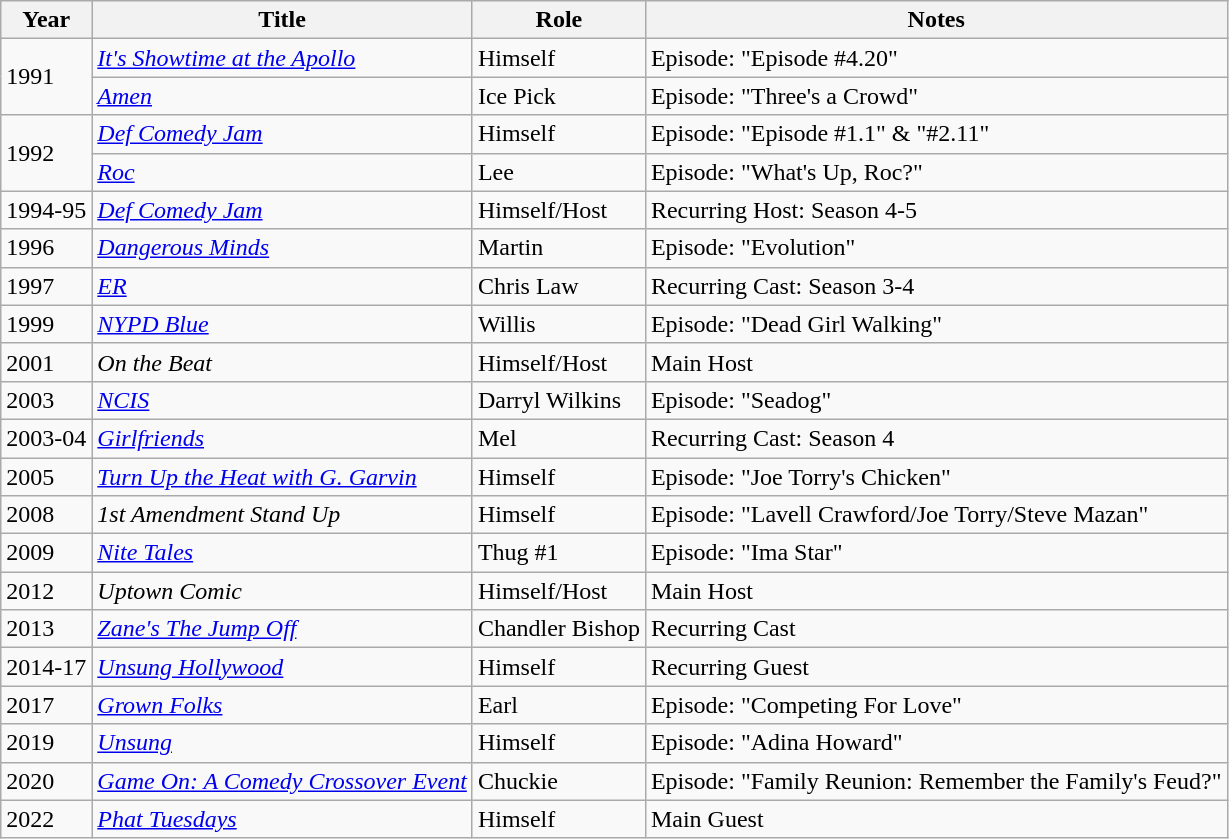<table class="wikitable sortable">
<tr>
<th>Year</th>
<th>Title</th>
<th>Role</th>
<th>Notes</th>
</tr>
<tr>
<td rowspan=2>1991</td>
<td><em><a href='#'>It's Showtime at the Apollo</a></em></td>
<td>Himself</td>
<td>Episode: "Episode #4.20"</td>
</tr>
<tr>
<td><em><a href='#'>Amen</a></em></td>
<td>Ice Pick</td>
<td>Episode: "Three's a Crowd"</td>
</tr>
<tr>
<td rowspan=2>1992</td>
<td><em><a href='#'>Def Comedy Jam</a></em></td>
<td>Himself</td>
<td>Episode: "Episode #1.1" & "#2.11"</td>
</tr>
<tr>
<td><em><a href='#'>Roc</a></em></td>
<td>Lee</td>
<td>Episode: "What's Up, Roc?"</td>
</tr>
<tr>
<td>1994-95</td>
<td><em><a href='#'>Def Comedy Jam</a></em></td>
<td>Himself/Host</td>
<td>Recurring Host: Season 4-5</td>
</tr>
<tr>
<td>1996</td>
<td><em><a href='#'>Dangerous Minds</a></em></td>
<td>Martin</td>
<td>Episode: "Evolution"</td>
</tr>
<tr>
<td>1997</td>
<td><em><a href='#'>ER</a></em></td>
<td>Chris Law</td>
<td>Recurring Cast: Season 3-4</td>
</tr>
<tr>
<td>1999</td>
<td><em><a href='#'>NYPD Blue</a></em></td>
<td>Willis</td>
<td>Episode: "Dead Girl Walking"</td>
</tr>
<tr>
<td>2001</td>
<td><em>On the Beat</em></td>
<td>Himself/Host</td>
<td>Main Host</td>
</tr>
<tr>
<td>2003</td>
<td><em><a href='#'>NCIS</a></em></td>
<td>Darryl Wilkins</td>
<td>Episode: "Seadog"</td>
</tr>
<tr>
<td>2003-04</td>
<td><em><a href='#'>Girlfriends</a></em></td>
<td>Mel</td>
<td>Recurring Cast: Season 4</td>
</tr>
<tr>
<td>2005</td>
<td><em><a href='#'>Turn Up the Heat with G. Garvin</a></em></td>
<td>Himself</td>
<td>Episode: "Joe Torry's Chicken"</td>
</tr>
<tr>
<td>2008</td>
<td><em>1st Amendment Stand Up</em></td>
<td>Himself</td>
<td>Episode: "Lavell Crawford/Joe Torry/Steve Mazan"</td>
</tr>
<tr>
<td>2009</td>
<td><em><a href='#'>Nite Tales</a></em></td>
<td>Thug #1</td>
<td>Episode: "Ima Star"</td>
</tr>
<tr>
<td>2012</td>
<td><em>Uptown Comic</em></td>
<td>Himself/Host</td>
<td>Main Host</td>
</tr>
<tr>
<td>2013</td>
<td><em><a href='#'>Zane's The Jump Off</a></em></td>
<td>Chandler Bishop</td>
<td>Recurring Cast</td>
</tr>
<tr>
<td>2014-17</td>
<td><em><a href='#'>Unsung Hollywood</a></em></td>
<td>Himself</td>
<td>Recurring Guest</td>
</tr>
<tr>
<td>2017</td>
<td><em><a href='#'>Grown Folks</a></em></td>
<td>Earl</td>
<td>Episode: "Competing For Love"</td>
</tr>
<tr>
<td>2019</td>
<td><em><a href='#'>Unsung</a></em></td>
<td>Himself</td>
<td>Episode: "Adina Howard"</td>
</tr>
<tr>
<td>2020</td>
<td><em><a href='#'>Game On: A Comedy Crossover Event</a></em></td>
<td>Chuckie</td>
<td>Episode: "Family Reunion: Remember the Family's Feud?"</td>
</tr>
<tr>
<td>2022</td>
<td><em><a href='#'>Phat Tuesdays</a></em></td>
<td>Himself</td>
<td>Main Guest</td>
</tr>
</table>
